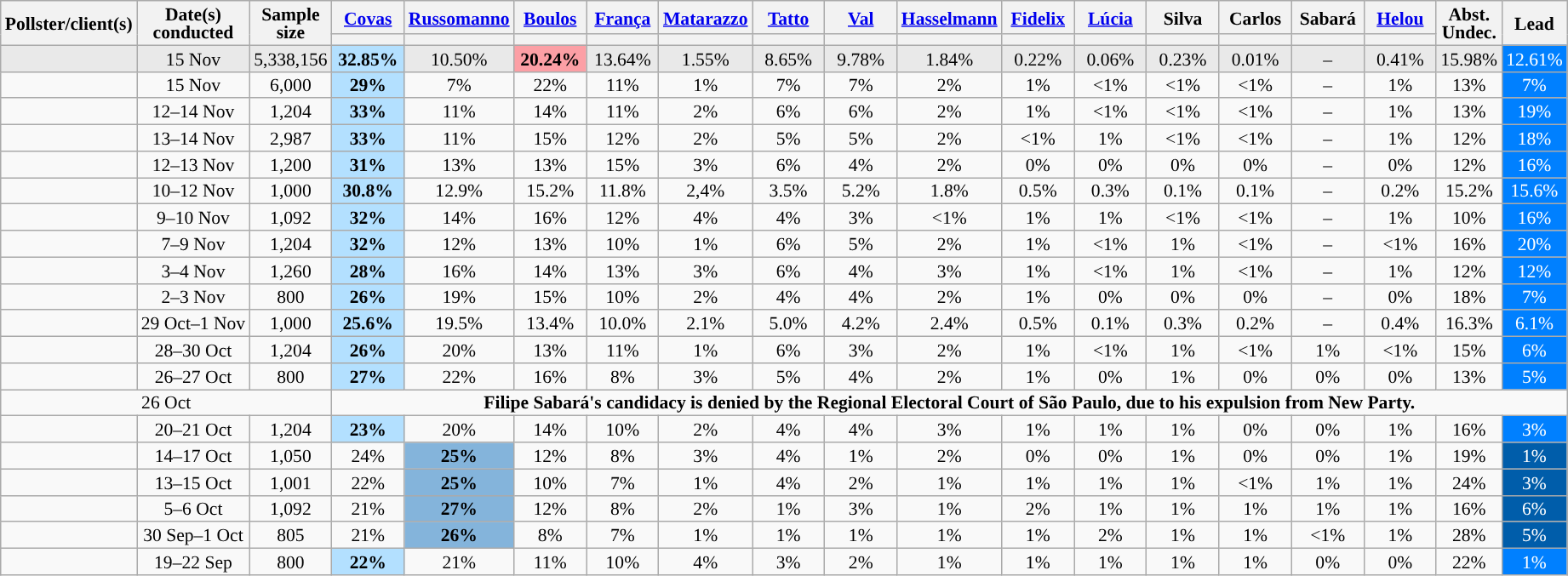<table class="wikitable sortable" style="text-align:center;font-size:90%;line-height:14px;">
<tr>
<th rowspan="2">Pollster/client(s)</th>
<th rowspan="2">Date(s)<br>conducted</th>
<th rowspan="2" data-sort-type="number">Sample<br>size</th>
<th class="unsortable" style="width:50px;"><a href='#'>Covas</a><br></th>
<th class="unsortable" style="width:50px;"><a href='#'>Russomanno</a><br></th>
<th class="unsortable" style="width:50px;"><a href='#'>Boulos</a><br></th>
<th class="unsortable" style="width:50px;"><a href='#'>França</a><br></th>
<th class="unsortable" style="width:50px;"><a href='#'>Matarazzo</a><br></th>
<th class="unsortable" style="width:50px;"><a href='#'>Tatto</a><br></th>
<th class="unsortable" style="width:50px;"><a href='#'>Val</a><br></th>
<th class="unsortable" style="width:50px;"><a href='#'>Hasselmann</a><br></th>
<th class="unsortable" style="width:50px;"><a href='#'>Fidelix</a><br></th>
<th class="unsortable" style="width:50px;"><a href='#'>Lúcia</a><br></th>
<th class="unsortable" style="width:50px;">Silva<br></th>
<th class="unsortable" style="width:50px;">Carlos<br></th>
<th class="unsortable" style="width:50px;">Sabará<br></th>
<th class="unsortable" style="width:50px;"><a href='#'>Helou</a><br></th>
<th rowspan="2" class="unsortable">Abst.<br>Undec.</th>
<th rowspan="2" data-sort-type="number">Lead</th>
</tr>
<tr>
<th data-sort-type="number" class="sortable" style="background:"></th>
<th data-sort-type="number" class="sortable" style="background:"></th>
<th data-sort-type="number" class="sortable" style="background:"></th>
<th data-sort-type="number" class="sortable" style="background:"></th>
<th data-sort-type="number" class="sortable" style="background:"></th>
<th data-sort-type="number" class="sortable" style="background:"></th>
<th data-sort-type="number" class="sortable" style="background:"></th>
<th data-sort-type="number" class="sortable" style="background:"></th>
<th data-sort-type="number" class="sortable" style="background:"></th>
<th data-sort-type="number" class="sortable" style="background:"></th>
<th data-sort-type="number" class="sortable" style="background:"></th>
<th data-sort-type="number" class="sortable" style="background:"></th>
<th data-sort-type="number" class="sortable" style="background:"></th>
<th data-sort-type="number" class="sortable" style="background:"></th>
</tr>
<tr style="background:#E9E9E9;">
<td></td>
<td>15 Nov</td>
<td>5,338,156</td>
<td style="background:#B3E0FF;"><strong>32.85%</strong></td>
<td>10.50%</td>
<td style="background:#FC9FA5;"><strong>20.24%</strong></td>
<td>13.64%</td>
<td>1.55%</td>
<td>8.65%</td>
<td>9.78%</td>
<td>1.84%</td>
<td>0.22%</td>
<td>0.06%</td>
<td>0.23%</td>
<td>0.01%</td>
<td>–</td>
<td>0.41%</td>
<td>15.98%</td>
<td style="background:#0080FF;color:#FFFFFF;">12.61%</td>
</tr>
<tr>
<td></td>
<td>15 Nov</td>
<td>6,000</td>
<td style="background:#B3E0FF;"><strong>29%</strong></td>
<td>7%</td>
<td>22%</td>
<td>11%</td>
<td>1%</td>
<td>7%</td>
<td>7%</td>
<td>2%</td>
<td>1%</td>
<td><1%</td>
<td><1%</td>
<td><1%</td>
<td>–</td>
<td>1%</td>
<td>13%</td>
<td style="background:#0080FF;color:#FFFFFF;">7%</td>
</tr>
<tr>
<td></td>
<td>12–14 Nov</td>
<td>1,204</td>
<td style="background:#B3E0FF;"><strong>33%</strong></td>
<td>11%</td>
<td>14%</td>
<td>11%</td>
<td>2%</td>
<td>6%</td>
<td>6%</td>
<td>2%</td>
<td>1%</td>
<td><1%</td>
<td><1%</td>
<td><1%</td>
<td>–</td>
<td>1%</td>
<td>13%</td>
<td style="background:#0080FF;color:#FFFFFF;">19%</td>
</tr>
<tr>
<td></td>
<td>13–14 Nov</td>
<td>2,987</td>
<td style="background:#B3E0FF;"><strong>33%</strong></td>
<td>11%</td>
<td>15%</td>
<td>12%</td>
<td>2%</td>
<td>5%</td>
<td>5%</td>
<td>2%</td>
<td><1%</td>
<td>1%</td>
<td><1%</td>
<td><1%</td>
<td>–</td>
<td>1%</td>
<td>12%</td>
<td style="background:#0080FF;color:#FFFFFF;">18%</td>
</tr>
<tr>
<td></td>
<td>12–13 Nov</td>
<td>1,200</td>
<td style="background:#B3E0FF;"><strong>31%</strong></td>
<td>13%</td>
<td>13%</td>
<td>15%</td>
<td>3%</td>
<td>6%</td>
<td>4%</td>
<td>2%</td>
<td>0%</td>
<td>0%</td>
<td>0%</td>
<td>0%</td>
<td>–</td>
<td>0%</td>
<td>12%</td>
<td style="background:#0080FF;color:#FFFFFF;">16%</td>
</tr>
<tr>
<td></td>
<td>10–12 Nov</td>
<td>1,000</td>
<td style="background:#B3E0FF;"><strong>30.8%</strong></td>
<td>12.9%</td>
<td>15.2%</td>
<td>11.8%</td>
<td>2,4%</td>
<td>3.5%</td>
<td>5.2%</td>
<td>1.8%</td>
<td>0.5%</td>
<td>0.3%</td>
<td>0.1%</td>
<td>0.1%</td>
<td>–</td>
<td>0.2%</td>
<td>15.2%</td>
<td style="background:#0080FF;color:#FFFFFF;">15.6%</td>
</tr>
<tr>
<td></td>
<td>9–10 Nov</td>
<td>1,092</td>
<td style="background:#B3E0FF;"><strong>32%</strong></td>
<td>14%</td>
<td>16%</td>
<td>12%</td>
<td>4%</td>
<td>4%</td>
<td>3%</td>
<td><1%</td>
<td>1%</td>
<td>1%</td>
<td><1%</td>
<td><1%</td>
<td>–</td>
<td>1%</td>
<td>10%</td>
<td style="background:#0080FF;color:#FFFFFF;">16%</td>
</tr>
<tr>
<td></td>
<td>7–9 Nov</td>
<td>1,204</td>
<td style="background:#B3E0FF;"><strong>32%</strong></td>
<td>12%</td>
<td>13%</td>
<td>10%</td>
<td>1%</td>
<td>6%</td>
<td>5%</td>
<td>2%</td>
<td>1%</td>
<td><1%</td>
<td>1%</td>
<td><1%</td>
<td>–</td>
<td><1%</td>
<td>16%</td>
<td style="background:#0080FF;color:#FFFFFF;">20%</td>
</tr>
<tr>
<td></td>
<td>3–4 Nov</td>
<td>1,260</td>
<td style="background:#B3E0FF;"><strong>28%</strong></td>
<td>16%</td>
<td>14%</td>
<td>13%</td>
<td>3%</td>
<td>6%</td>
<td>4%</td>
<td>3%</td>
<td>1%</td>
<td><1%</td>
<td>1%</td>
<td><1%</td>
<td>–</td>
<td>1%</td>
<td>12%</td>
<td style="background:#0080FF;color:#FFFFFF;">12%</td>
</tr>
<tr>
<td></td>
<td>2–3 Nov</td>
<td>800</td>
<td style="background:#B3E0FF;"><strong>26%</strong></td>
<td>19%</td>
<td>15%</td>
<td>10%</td>
<td>2%</td>
<td>4%</td>
<td>4%</td>
<td>2%</td>
<td>1%</td>
<td>0%</td>
<td>0%</td>
<td>0%</td>
<td>–</td>
<td>0%</td>
<td>18%</td>
<td style="background:#0080FF;color:#FFFFFF;">7%</td>
</tr>
<tr>
<td></td>
<td>29 Oct–1 Nov</td>
<td>1,000</td>
<td style="background:#B3E0FF;"><strong>25.6%</strong></td>
<td>19.5%</td>
<td>13.4%</td>
<td>10.0%</td>
<td>2.1%</td>
<td>5.0%</td>
<td>4.2%</td>
<td>2.4%</td>
<td>0.5%</td>
<td>0.1%</td>
<td>0.3%</td>
<td>0.2%</td>
<td>–</td>
<td>0.4%</td>
<td>16.3%</td>
<td style="background:#0080FF;color:#FFFFFF;">6.1%</td>
</tr>
<tr>
<td></td>
<td>28–30 Oct</td>
<td>1,204</td>
<td style="background:#B3E0FF;"><strong>26%</strong></td>
<td>20%</td>
<td>13%</td>
<td>11%</td>
<td>1%</td>
<td>6%</td>
<td>3%</td>
<td>2%</td>
<td>1%</td>
<td><1%</td>
<td>1%</td>
<td><1%</td>
<td>1%</td>
<td><1%</td>
<td>15%</td>
<td style="background:#0080FF;color:#FFFFFF;">6%</td>
</tr>
<tr>
<td></td>
<td>26–27 Oct</td>
<td>800</td>
<td style="background:#B3E0FF;"><strong>27%</strong></td>
<td>22%</td>
<td>16%</td>
<td>8%</td>
<td>3%</td>
<td>5%</td>
<td>4%</td>
<td>2%</td>
<td>1%</td>
<td>0%</td>
<td>1%</td>
<td>0%</td>
<td>0%</td>
<td>0%</td>
<td>13%</td>
<td style="background:#0080FF;color:#FFFFFF;">5%</td>
</tr>
<tr>
<td colspan="3">26 Oct</td>
<td colspan="16"><strong>Filipe Sabará's candidacy is denied by the Regional Electoral Court of São Paulo, due to his expulsion from New Party.</strong></td>
</tr>
<tr>
<td></td>
<td>20–21 Oct</td>
<td>1,204</td>
<td style="background:#B3E0FF;"><strong>23%</strong></td>
<td>20%</td>
<td>14%</td>
<td>10%</td>
<td>2%</td>
<td>4%</td>
<td>4%</td>
<td>3%</td>
<td>1%</td>
<td>1%</td>
<td>1%</td>
<td>0%</td>
<td>0%</td>
<td>1%</td>
<td>16%</td>
<td style="background:#0080FF;color:#FFFFFF;">3%</td>
</tr>
<tr>
<td></td>
<td>14–17 Oct</td>
<td>1,050</td>
<td>24%</td>
<td style="background:#84B4DB;"><strong>25%</strong></td>
<td>12%</td>
<td>8%</td>
<td>3%</td>
<td>4%</td>
<td>1%</td>
<td>2%</td>
<td>0%</td>
<td>0%</td>
<td>1%</td>
<td>0%</td>
<td>0%</td>
<td>1%</td>
<td>19%</td>
<td style="background:#005DAA;color:#FFFFFF;">1%</td>
</tr>
<tr>
<td></td>
<td>13–15 Oct</td>
<td>1,001</td>
<td>22%</td>
<td style="background:#84B4DB;"><strong>25%</strong></td>
<td>10%</td>
<td>7%</td>
<td>1%</td>
<td>4%</td>
<td>2%</td>
<td>1%</td>
<td>1%</td>
<td>1%</td>
<td>1%</td>
<td><1%</td>
<td>1%</td>
<td>1%</td>
<td>24%</td>
<td style="background:#005DAA;color:#FFFFFF;">3%</td>
</tr>
<tr>
<td></td>
<td>5–6 Oct</td>
<td>1,092</td>
<td>21%</td>
<td style="background:#84B4DB;"><strong>27%</strong></td>
<td>12%</td>
<td>8%</td>
<td>2%</td>
<td>1%</td>
<td>3%</td>
<td>1%</td>
<td>2%</td>
<td>1%</td>
<td>1%</td>
<td>1%</td>
<td>1%</td>
<td>1%</td>
<td>16%</td>
<td style="background:#005DAA;color:#FFFFFF;">6%</td>
</tr>
<tr>
<td></td>
<td>30 Sep–1 Oct</td>
<td>805</td>
<td>21%</td>
<td style="background:#84B4DB;"><strong>26%</strong></td>
<td>8%</td>
<td>7%</td>
<td>1%</td>
<td>1%</td>
<td>1%</td>
<td>1%</td>
<td>1%</td>
<td>2%</td>
<td>1%</td>
<td>1%</td>
<td><1%</td>
<td>1%</td>
<td>28%</td>
<td style="background:#005DAA;color:#FFFFFF;">5%</td>
</tr>
<tr>
<td></td>
<td>19–22 Sep</td>
<td>800</td>
<td style="background:#B3E0FF;"><strong>22%</strong></td>
<td>21%</td>
<td>11%</td>
<td>10%</td>
<td>4%</td>
<td>3%</td>
<td>2%</td>
<td>1%</td>
<td>1%</td>
<td>1%</td>
<td>1%</td>
<td>1%</td>
<td>0%</td>
<td>0%</td>
<td>22%</td>
<td style="background:#0080FF;color:#FFFFFF;">1%</td>
</tr>
</table>
